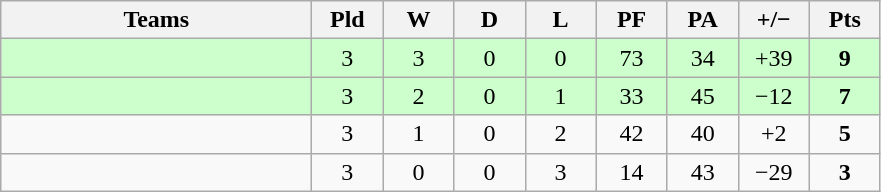<table class="wikitable" style="text-align: center;">
<tr>
<th width="200">Teams</th>
<th width="40">Pld</th>
<th width="40">W</th>
<th width="40">D</th>
<th width="40">L</th>
<th width="40">PF</th>
<th width="40">PA</th>
<th width="40">+/−</th>
<th width="40">Pts</th>
</tr>
<tr bgcolor=ccffcc>
<td align=left></td>
<td>3</td>
<td>3</td>
<td>0</td>
<td>0</td>
<td>73</td>
<td>34</td>
<td>+39</td>
<td><strong>9</strong></td>
</tr>
<tr bgcolor=ccffcc>
<td align=left></td>
<td>3</td>
<td>2</td>
<td>0</td>
<td>1</td>
<td>33</td>
<td>45</td>
<td>−12</td>
<td><strong>7</strong></td>
</tr>
<tr>
<td align=left></td>
<td>3</td>
<td>1</td>
<td>0</td>
<td>2</td>
<td>42</td>
<td>40</td>
<td>+2</td>
<td><strong>5</strong></td>
</tr>
<tr>
<td align=left></td>
<td>3</td>
<td>0</td>
<td>0</td>
<td>3</td>
<td>14</td>
<td>43</td>
<td>−29</td>
<td><strong>3</strong></td>
</tr>
</table>
